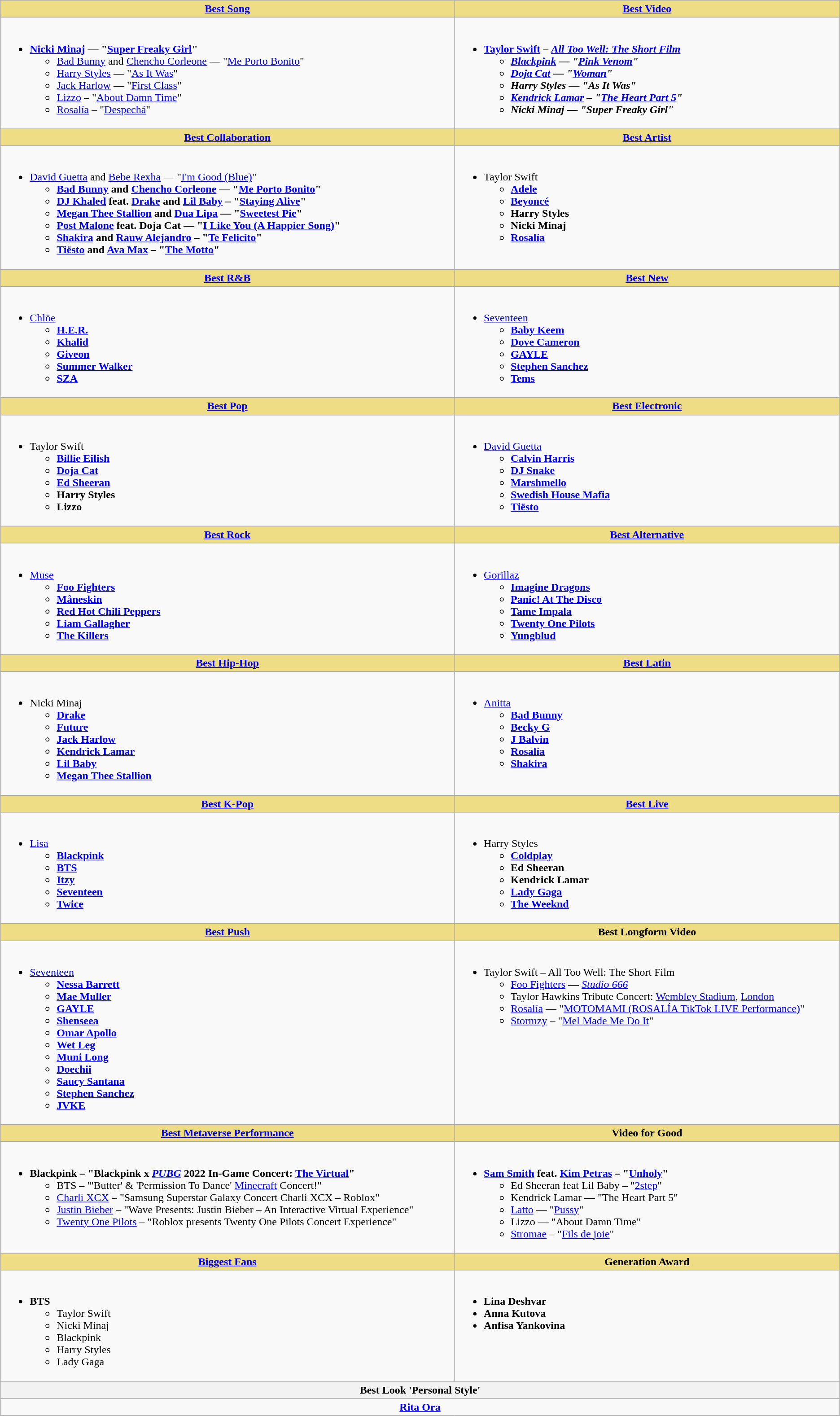<table class="wikitable" style="width=" 100%">
<tr>
<th style="background:#EEDD85; width=50%"><a href='#'>Best Song</a></th>
<th style="background:#EEDD85; width=50%"><a href='#'>Best Video</a></th>
</tr>
<tr>
<td valign="top"><br><ul><li><strong><a href='#'>Nicki Minaj</a> — "<a href='#'>Super Freaky Girl</a>"</strong><ul><li><a href='#'>Bad Bunny</a> and <a href='#'>Chencho Corleone</a> — "<a href='#'>Me Porto Bonito</a>"</li><li><a href='#'>Harry Styles</a> — "<a href='#'>As It Was</a>"</li><li><a href='#'>Jack Harlow</a> — "<a href='#'>First Class</a>"</li><li><a href='#'>Lizzo</a> – "<a href='#'>About Damn Time</a>"</li><li><a href='#'>Rosalía</a> – "<a href='#'>Despechá</a>"</li></ul></li></ul></td>
<td valign="top"><br><ul><li><strong><a href='#'>Taylor Swift</a> – <em><a href='#'>All Too Well: The Short Film</a><strong><em><ul><li><a href='#'>Blackpink</a> — "<a href='#'>Pink Venom</a>"</li><li><a href='#'>Doja Cat</a> — "<a href='#'>Woman</a>"</li><li>Harry Styles — "As It Was"</li><li><a href='#'>Kendrick Lamar</a> – "<a href='#'>The Heart Part 5</a>"</li><li>Nicki Minaj — "Super Freaky Girl"</li></ul></li></ul></td>
</tr>
<tr>
<th style="background:#EEDD85; width=50%"><a href='#'>Best Collaboration</a></th>
<th style="background:#EEDD85; width=50%"><a href='#'>Best Artist</a></th>
</tr>
<tr>
<td valign="top"><br><ul><li></strong><a href='#'>David Guetta</a> and <a href='#'>Bebe Rexha</a> — "<a href='#'>I'm Good (Blue)</a>"<strong><ul><li><a href='#'>Bad Bunny</a> and <a href='#'>Chencho Corleone</a> — "<a href='#'>Me Porto Bonito</a>"</li><li><a href='#'>DJ Khaled</a> feat. <a href='#'>Drake</a> and <a href='#'>Lil Baby</a> – "<a href='#'>Staying Alive</a>"</li><li><a href='#'>Megan Thee Stallion</a> and <a href='#'>Dua Lipa</a> — "<a href='#'>Sweetest Pie</a>"</li><li><a href='#'>Post Malone</a> feat. Doja Cat — "<a href='#'>I Like You (A Happier Song)</a>"</li><li><a href='#'>Shakira</a> and <a href='#'>Rauw Alejandro</a> – "<a href='#'>Te Felicito</a>"</li><li><a href='#'>Tiësto</a> and <a href='#'>Ava Max</a> – "<a href='#'>The Motto</a>"</li></ul></li></ul></td>
<td valign="top"><br><ul><li></strong>Taylor Swift<strong><ul><li><a href='#'>Adele</a></li><li><a href='#'>Beyoncé</a></li><li>Harry Styles</li><li>Nicki Minaj</li><li><a href='#'>Rosalía</a></li></ul></li></ul></td>
</tr>
<tr>
<th style="background:#EEDD85; width=50%"><a href='#'>Best R&B</a></th>
<th style="background:#EEDD85; width=50%"><a href='#'>Best New</a></th>
</tr>
<tr>
<td valign="top"><br><ul><li></strong><a href='#'>Chlöe</a><strong><ul><li><a href='#'>H.E.R.</a></li><li><a href='#'>Khalid</a></li><li><a href='#'>Giveon</a></li><li><a href='#'>Summer Walker</a></li><li><a href='#'>SZA</a></li></ul></li></ul></td>
<td valign="top"><br><ul><li></strong><a href='#'>Seventeen</a><strong><ul><li><a href='#'>Baby Keem</a></li><li><a href='#'>Dove Cameron</a></li><li><a href='#'>GAYLE</a></li><li><a href='#'>Stephen Sanchez</a></li><li><a href='#'>Tems</a></li></ul></li></ul></td>
</tr>
<tr>
<th style="background:#EEDD85; width=50%"><a href='#'>Best Pop</a></th>
<th style="background:#EEDD85; width=50%"><a href='#'>Best Electronic</a></th>
</tr>
<tr>
<td valign="top"><br><ul><li></strong>Taylor Swift<strong><ul><li><a href='#'>Billie Eilish</a></li><li><a href='#'>Doja Cat</a></li><li><a href='#'>Ed Sheeran</a></li><li>Harry Styles</li><li>Lizzo</li></ul></li></ul></td>
<td valign="top"><br><ul><li></strong><a href='#'>David Guetta</a><strong><ul><li><a href='#'>Calvin Harris</a></li><li><a href='#'>DJ Snake</a></li><li><a href='#'>Marshmello</a></li><li><a href='#'>Swedish House Mafia</a></li><li><a href='#'>Tiësto</a></li></ul></li></ul></td>
</tr>
<tr>
<th style="background:#EEDD85; width=50%"><a href='#'>Best Rock</a></th>
<th style="background:#EEDD85; width=50%"><a href='#'>Best Alternative</a></th>
</tr>
<tr>
<td valign="top"><br><ul><li></strong><a href='#'>Muse</a><strong><ul><li><a href='#'>Foo Fighters</a></li><li><a href='#'>Måneskin</a></li><li><a href='#'>Red Hot Chili Peppers</a></li><li><a href='#'>Liam Gallagher</a></li><li><a href='#'>The Killers</a></li></ul></li></ul></td>
<td valign="top"><br><ul><li></strong><a href='#'>Gorillaz</a><strong><ul><li><a href='#'>Imagine Dragons</a></li><li><a href='#'>Panic! At The Disco</a></li><li><a href='#'>Tame Impala</a></li><li><a href='#'>Twenty One Pilots</a></li><li><a href='#'>Yungblud</a></li></ul></li></ul></td>
</tr>
<tr>
<th style="background:#EEDD85; width=50%"><a href='#'>Best Hip-Hop</a></th>
<th style="background:#EEDD85; width=50%"><a href='#'>Best Latin</a></th>
</tr>
<tr>
<td valign="top"><br><ul><li></strong>Nicki Minaj<strong><ul><li><a href='#'>Drake</a></li><li><a href='#'>Future</a></li><li><a href='#'>Jack Harlow</a></li><li><a href='#'>Kendrick Lamar</a></li><li><a href='#'>Lil Baby</a></li><li><a href='#'>Megan Thee Stallion</a></li></ul></li></ul></td>
<td valign="top"><br><ul><li></strong><a href='#'>Anitta</a><strong><ul><li><a href='#'>Bad Bunny</a></li><li><a href='#'>Becky G</a></li><li><a href='#'>J Balvin</a></li><li><a href='#'>Rosalía</a></li><li><a href='#'>Shakira</a></li></ul></li></ul></td>
</tr>
<tr>
<th style="background:#EEDD85; width=50%"><a href='#'>Best K-Pop</a></th>
<th style="background:#EEDD85; width=50%"><a href='#'>Best Live</a></th>
</tr>
<tr>
<td valign="top"><br><ul><li></strong><a href='#'>Lisa</a><strong><ul><li><a href='#'>Blackpink</a></li><li><a href='#'>BTS</a></li><li><a href='#'>Itzy</a></li><li><a href='#'>Seventeen</a></li><li><a href='#'>Twice</a></li></ul></li></ul></td>
<td valign="top"><br><ul><li></strong>Harry Styles<strong><ul><li><a href='#'>Coldplay</a></li><li>Ed Sheeran</li><li>Kendrick Lamar</li><li><a href='#'>Lady Gaga</a></li><li><a href='#'>The Weeknd</a></li></ul></li></ul></td>
</tr>
<tr>
<th style="background:#EEDD85; width=50%"><a href='#'>Best Push</a></th>
<th style="background:#EEDD85; width=50%">Best Longform Video</th>
</tr>
<tr>
<td valign="top"><br><ul><li></strong><a href='#'>Seventeen</a><strong><ul><li><a href='#'>Nessa Barrett</a></li><li><a href='#'>Mae Muller</a></li><li><a href='#'>GAYLE</a></li><li><a href='#'>Shenseea</a></li><li><a href='#'>Omar Apollo</a></li><li><a href='#'>Wet Leg</a></li><li><a href='#'>Muni Long</a></li><li><a href='#'>Doechii</a></li><li><a href='#'>Saucy Santana</a></li><li><a href='#'>Stephen Sanchez</a></li><li><a href='#'>JVKE</a></li></ul></li></ul></td>
<td valign="top"><br><ul><li></strong>Taylor Swift – </em>All Too Well: The Short Film</em></strong><ul><li><a href='#'>Foo Fighters</a> — <em><a href='#'>Studio 666</a></em></li><li>Taylor Hawkins Tribute Concert: <a href='#'>Wembley Stadium</a>, <a href='#'>London</a></li><li><a href='#'>Rosalía</a> — "<a href='#'>MOTOMAMI (ROSALÍA TikTok LIVE Performance)</a>"</li><li><a href='#'>Stormzy</a> – "<a href='#'>Mel Made Me Do It</a>"</li></ul></li></ul></td>
</tr>
<tr>
<th style="background:#EEDD85; width=50%"><a href='#'>Best Metaverse Performance</a></th>
<th style="background:#EEDD85; width=50%">Video for Good</th>
</tr>
<tr>
<td valign="top"><br><ul><li><strong>Blackpink – "Blackpink x <a href='#'><em>PUBG</em></a> 2022 In-Game Concert: <a href='#'>The Virtual</a>"</strong><ul><li>BTS – "'Butter' & 'Permission To Dance' <a href='#'>Minecraft</a> Concert!"</li><li><a href='#'>Charli XCX</a> – "Samsung Superstar Galaxy Concert Charli XCX – Roblox"</li><li><a href='#'>Justin Bieber</a> – "Wave Presents: Justin Bieber – An Interactive Virtual Experience"</li><li><a href='#'>Twenty One Pilots</a> – "Roblox presents Twenty One Pilots Concert Experience"</li></ul></li></ul></td>
<td valign="top"><br><ul><li><strong><a href='#'>Sam Smith</a> feat. <a href='#'>Kim Petras</a> – "<a href='#'>Unholy</a>"</strong><ul><li>Ed Sheeran feat Lil Baby – "<a href='#'>2step</a>"</li><li>Kendrick Lamar — "The Heart Part 5"</li><li><a href='#'>Latto</a> — "<a href='#'>Pussy</a>"</li><li>Lizzo — "About Damn Time"</li><li><a href='#'>Stromae</a> – "<a href='#'>Fils de joie</a>"</li></ul></li></ul></td>
</tr>
<tr>
<th style="background:#EEDD85; width=50%"><a href='#'>Biggest Fans</a></th>
<th style="background:#EEDD85; width=50%">Generation Award</th>
</tr>
<tr>
<td valign="top"><br><ul><li><strong>BTS</strong><ul><li>Taylor Swift</li><li>Nicki Minaj</li><li>Blackpink</li><li>Harry Styles</li><li>Lady Gaga</li></ul></li></ul></td>
<td valign="top"><br><ul><li><strong>Lina Deshvar</strong></li><li><strong>Anna Kutova</strong></li><li><strong>Anfisa Yankovina</strong></li></ul></td>
</tr>
<tr>
<th colspan="2" width="50%">Best Look 'Personal Style'</th>
</tr>
<tr>
<td colspan="2" style="text-align: center;"><strong><a href='#'>Rita Ora</a></strong></td>
</tr>
</table>
